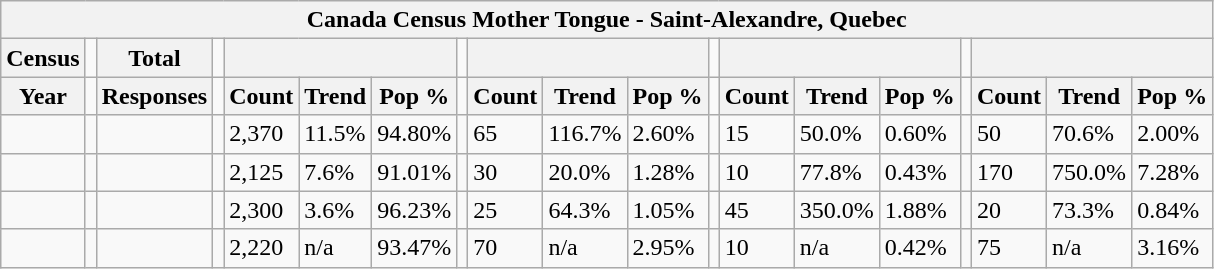<table class="wikitable">
<tr>
<th colspan="19">Canada Census Mother Tongue - Saint-Alexandre, Quebec</th>
</tr>
<tr>
<th>Census</th>
<td></td>
<th>Total</th>
<td colspan="1"></td>
<th colspan="3"></th>
<td colspan="1"></td>
<th colspan="3"></th>
<td colspan="1"></td>
<th colspan="3"></th>
<td colspan="1"></td>
<th colspan="3"></th>
</tr>
<tr>
<th>Year</th>
<td></td>
<th>Responses</th>
<td></td>
<th>Count</th>
<th>Trend</th>
<th>Pop %</th>
<td></td>
<th>Count</th>
<th>Trend</th>
<th>Pop %</th>
<td></td>
<th>Count</th>
<th>Trend</th>
<th>Pop %</th>
<td></td>
<th>Count</th>
<th>Trend</th>
<th>Pop %</th>
</tr>
<tr>
<td></td>
<td></td>
<td></td>
<td></td>
<td>2,370</td>
<td> 11.5%</td>
<td>94.80%</td>
<td></td>
<td>65</td>
<td> 116.7%</td>
<td>2.60%</td>
<td></td>
<td>15</td>
<td> 50.0%</td>
<td>0.60%</td>
<td></td>
<td>50</td>
<td> 70.6%</td>
<td>2.00%</td>
</tr>
<tr>
<td></td>
<td></td>
<td></td>
<td></td>
<td>2,125</td>
<td> 7.6%</td>
<td>91.01%</td>
<td></td>
<td>30</td>
<td> 20.0%</td>
<td>1.28%</td>
<td></td>
<td>10</td>
<td> 77.8%</td>
<td>0.43%</td>
<td></td>
<td>170</td>
<td> 750.0%</td>
<td>7.28%</td>
</tr>
<tr>
<td></td>
<td></td>
<td></td>
<td></td>
<td>2,300</td>
<td> 3.6%</td>
<td>96.23%</td>
<td></td>
<td>25</td>
<td> 64.3%</td>
<td>1.05%</td>
<td></td>
<td>45</td>
<td> 350.0%</td>
<td>1.88%</td>
<td></td>
<td>20</td>
<td> 73.3%</td>
<td>0.84%</td>
</tr>
<tr>
<td></td>
<td></td>
<td></td>
<td></td>
<td>2,220</td>
<td>n/a</td>
<td>93.47%</td>
<td></td>
<td>70</td>
<td>n/a</td>
<td>2.95%</td>
<td></td>
<td>10</td>
<td>n/a</td>
<td>0.42%</td>
<td></td>
<td>75</td>
<td>n/a</td>
<td>3.16%</td>
</tr>
</table>
